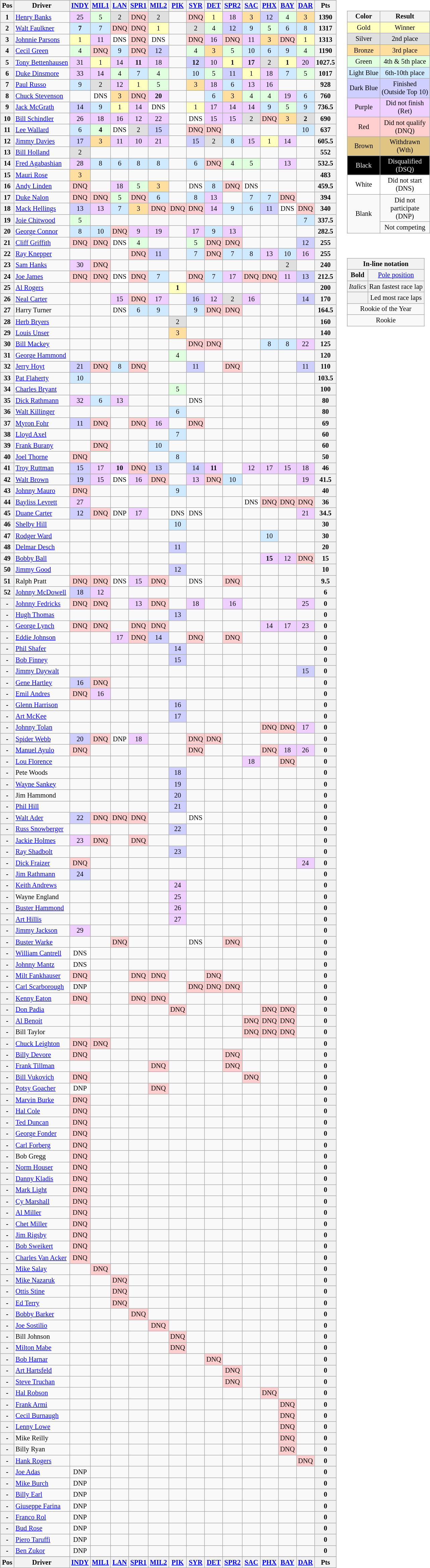<table>
<tr>
<td><br><table class="wikitable" style="font-size: 85%">
<tr valign="top">
<th valign="middle">Pos</th>
<th valign="middle">Driver</th>
<th><a href='#'>INDY</a><br></th>
<th><a href='#'>MIL1</a><br></th>
<th><a href='#'>LAN</a><br></th>
<th><a href='#'>SPR1</a><br></th>
<th><a href='#'>MIL2</a><br></th>
<th><a href='#'>PIK</a><br></th>
<th><a href='#'>SYR</a><br></th>
<th><a href='#'>DET</a><br></th>
<th><a href='#'>SPR2</a><br></th>
<th><a href='#'>SAC</a><br></th>
<th><a href='#'>PHX</a><br></th>
<th><a href='#'>BAY</a><br></th>
<th><a href='#'>DAR</a><br></th>
<th valign="middle">Pts</th>
</tr>
<tr>
<th>1</th>
<td> <a href='#'>Henry Banks</a></td>
<td style="background:#EFCFFF;" align=center>25</td>
<td style="background:#DFFFDF;" align=center>5</td>
<td style="background:#DFDFDF;" align=center>2</td>
<td style="background:#FFCFCF;" align=center>DNQ</td>
<td style="background:#DFDFDF;" align=center>2</td>
<td></td>
<td style="background:#FFCFCF;" align=center>DNQ</td>
<td style="background:#FFFFBF;" align=center>1</td>
<td style="background:#EFCFFF;" align=center>18</td>
<td style="background:#FFDF9F;" align=center>3</td>
<td style="background:#CFCFFF;" align=center>12</td>
<td style="background:#DFFFDF;" align=center>4</td>
<td style="background:#FFDF9F;" align=center>3</td>
<th>1390</th>
</tr>
<tr>
<th>2</th>
<td> <a href='#'>Walt Faulkner</a> </td>
<td style="background:#CFEAFF;" align=center><strong>7</strong></td>
<td style="background:#CFEAFF;" align=center>7</td>
<td style="background:#FFCFCF;" align=center>DNQ</td>
<td style="background:#FFCFCF;" align=center>DNQ</td>
<td style="background:#FFFFBF;" align=center>1</td>
<td></td>
<td style="background:#DFDFDF;" align=center>2</td>
<td style="background:#DFFFDF;" align=center>4</td>
<td style="background:#CFCFFF;" align=center>12</td>
<td style="background:#CFEAFF;" align=center>9</td>
<td style="background:#DFFFDF;" align=center>5</td>
<td style="background:#CFEAFF;" align=center>6</td>
<td style="background:#CFEAFF;" align=center>8</td>
<th>1317</th>
</tr>
<tr>
<th>3</th>
<td> <a href='#'>Johnnie Parsons</a></td>
<td style="background:#FFFFBF;" align=center>1</td>
<td style="background:#EFCFFF;" align=center>11</td>
<td style="background:#FFFFFF;" align=center>DNS</td>
<td style="background:#FFCFCF;" align=center>DNQ</td>
<td style="background:#FFFFFF;" align=center>DNS</td>
<td></td>
<td style="background:#FFCFCF;" align=center>DNQ</td>
<td style="background:#EFCFFF;" align=center>16</td>
<td style="background:#FFCFCF;" align=center>DNQ</td>
<td style="background:#EFCFFF;" align=center>11</td>
<td style="background:#FFDF9F;" align=center>3</td>
<td style="background:#FFCFCF;" align=center>DNQ</td>
<td style="background:#FFFFBF;" align=center>1</td>
<th>1313</th>
</tr>
<tr>
<th>4</th>
<td> <a href='#'>Cecil Green</a> </td>
<td style="background:#DFFFDF;" align=center>4</td>
<td style="background:#FFCFCF;" align=center>DNQ</td>
<td style="background:#CFEAFF;" align=center>9</td>
<td style="background:#FFCFCF;" align=center>DNQ</td>
<td style="background:#CFCFFF;" align=center>12</td>
<td></td>
<td style="background:#DFFFDF;" align=center>4</td>
<td style="background:#FFDF9F;" align=center>3</td>
<td style="background:#DFFFDF;" align=center>5</td>
<td style="background:#CFEAFF;" align=center>10</td>
<td style="background:#CFEAFF;" align=center>6</td>
<td style="background:#CFEAFF;" align=center>9</td>
<td style="background:#DFFFDF;" align=center>4</td>
<th>1190</th>
</tr>
<tr>
<th>5</th>
<td> <a href='#'>Tony Bettenhausen</a></td>
<td style="background:#EFCFFF;" align=center>31</td>
<td style="background:#FFFFBF;" align=center>1</td>
<td style="background:#EFCFFF;" align=center>14</td>
<td style="background:#EFCFFF;" align=center><strong>11</strong></td>
<td style="background:#EFCFFF;" align=center>18</td>
<td></td>
<td style="background:#CFCFFF;" align=center><strong>12</strong></td>
<td style="background:#EFCFFF;" align=center>10</td>
<td style="background:#FFFFBF;" align=center><strong>1</strong></td>
<td style="background:#EFCFFF;" align=center><strong>17</strong></td>
<td style="background:#DFDFDF;" align=center>2</td>
<td style="background:#FFFFBF;" align=center><strong>1</strong></td>
<td style="background:#EFCFFF;" align=center>20</td>
<th>1027.5</th>
</tr>
<tr>
<th>6</th>
<td> <a href='#'>Duke Dinsmore</a></td>
<td style="background:#EFCFFF;" align=center>33</td>
<td style="background:#EFCFFF;" align=center>14</td>
<td style="background:#DFFFDF;" align=center>4</td>
<td style="background:#CFEAFF;" align=center>7</td>
<td style="background:#DFFFDF;" align=center>4</td>
<td></td>
<td style="background:#CFEAFF;" align=center>10</td>
<td style="background:#DFFFDF;" align=center>5</td>
<td style="background:#CFCFFF;" align=center>11</td>
<td style="background:#FFFFBF;" align=center>1</td>
<td style="background:#EFCFFF;" align=center>18</td>
<td style="background:#CFEAFF;" align=center>7</td>
<td style="background:#DFFFDF;" align=center>5</td>
<th>1017</th>
</tr>
<tr>
<th>7</th>
<td> <a href='#'>Paul Russo</a></td>
<td style="background:#CFEAFF;" align=center>9</td>
<td style="background:#DFDFDF;" align=center>2</td>
<td style="background:#EFCFFF;" align=center>12</td>
<td style="background:#FFFFBF;" align=center>1</td>
<td style="background:#DFFFDF;" align=center>5</td>
<td></td>
<td style="background:#FFDF9F;" align=center>3</td>
<td style="background:#EFCFFF;" align=center>18</td>
<td style="background:#CFEAFF;" align=center>6</td>
<td style="background:#EFCFFF;" align=center>13</td>
<td style="background:#EFCFFF;" align=center>16</td>
<td></td>
<td></td>
<th>928</th>
</tr>
<tr>
<th>8</th>
<td> <a href='#'>Chuck Stevenson</a></td>
<td></td>
<td style="background:#FFFFFF;" align=center>DNS</td>
<td style="background:#FFDF9F;" align=center>3</td>
<td style="background:#FFCFCF;" align=center>DNQ</td>
<td style="background:#EFCFFF;" align=center><strong>20</strong></td>
<td></td>
<td></td>
<td style="background:#CFEAFF;" align=center>6</td>
<td style="background:#FFDF9F;" align=center>3</td>
<td style="background:#DFFFDF;" align=center>4</td>
<td style="background:#DFFFDF;" align=center>4</td>
<td style="background:#EFCFFF;" align=center>19</td>
<td style="background:#CFEAFF;" align=center>6</td>
<th>760</th>
</tr>
<tr>
<th>9</th>
<td> <a href='#'>Jack McGrath</a></td>
<td style="background:#CFCFFF;" align=center>14</td>
<td style="background:#CFEAFF;" align=center>9</td>
<td style="background:#FFFFBF;" align=center>1</td>
<td style="background:#EFCFFF;" align=center>14</td>
<td style="background:#FFFFFF;" align=center>DNS</td>
<td></td>
<td style="background:#FFFFBF;" align=center>1</td>
<td style="background:#EFCFFF;" align=center>17</td>
<td style="background:#EFCFFF;" align=center>14</td>
<td style="background:#EFCFFF;" align=center>14</td>
<td style="background:#CFEAFF;" align=center>9</td>
<td style="background:#DFFFDF;" align=center>5</td>
<td style="background:#CFEAFF;" align=center>9</td>
<th>736.5</th>
</tr>
<tr>
<th>10</th>
<td> <a href='#'>Bill Schindler</a></td>
<td style="background:#EFCFFF;" align=center>26</td>
<td style="background:#EFCFFF;" align=center>18</td>
<td style="background:#EFCFFF;" align=center>16</td>
<td style="background:#EFCFFF;" align=center>12</td>
<td style="background:#EFCFFF;" align=center>22</td>
<td></td>
<td style="background:#FFFFFF;" align=center>DNS</td>
<td style="background:#EFCFFF;" align=center>15</td>
<td style="background:#EFCFFF;" align=center>15</td>
<td style="background:#DFDFDF;" align=center>2</td>
<td style="background:#FFCFCF;" align=center>DNQ</td>
<td style="background:#FFDF9F;" align=center>3</td>
<td style="background:#DFDFDF;" align=center><strong>2</strong></td>
<th>690</th>
</tr>
<tr>
<th>11</th>
<td> <a href='#'>Lee Wallard</a></td>
<td style="background:#CFEAFF;" align=center>6</td>
<td style="background:#DFFFDF;" align=center><strong>4</strong></td>
<td style="background:#FFFFFF;" align=center>DNS</td>
<td style="background:#DFDFDF;" align=center>2</td>
<td style="background:#CFCFFF;" align=center>15</td>
<td></td>
<td style="background:#FFCFCF;" align=center>DNQ</td>
<td style="background:#FFCFCF;" align=center>DNQ</td>
<td></td>
<td></td>
<td></td>
<td></td>
<td style="background:#CFEAFF;" align=center>10</td>
<th>637</th>
</tr>
<tr>
<th>12</th>
<td> <a href='#'>Jimmy Davies</a></td>
<td style="background:#CFCFFF;" align=center>17</td>
<td style="background:#FFDF9F;" align=center>3</td>
<td style="background:#EFCFFF;" align=center>11</td>
<td style="background:#EFCFFF;" align=center>10</td>
<td style="background:#EFCFFF;" align=center>21</td>
<td></td>
<td style="background:#CFCFFF;" align=center>15</td>
<td style="background:#DFDFDF;" align=center>2</td>
<td style="background:#CFEAFF;" align=center>8</td>
<td style="background:#EFCFFF;" align=center>15</td>
<td style="background:#FFFFBF;" align=center>1</td>
<td style="background:#EFCFFF;" align=center>14</td>
<td></td>
<th>605.5</th>
</tr>
<tr>
<th>13</th>
<td> <a href='#'>Bill Holland</a></td>
<td style="background:#DFDFDF;" align=center>2</td>
<td></td>
<td></td>
<td></td>
<td></td>
<td></td>
<td></td>
<td></td>
<td></td>
<td></td>
<td></td>
<td></td>
<td></td>
<th>552</th>
</tr>
<tr>
<th>14</th>
<td> <a href='#'>Fred Agabashian</a></td>
<td style="background:#EFCFFF;" align=center>28</td>
<td style="background:#CFEAFF;" align=center>8</td>
<td style="background:#CFEAFF;" align=center>6</td>
<td style="background:#CFEAFF;" align=center>8</td>
<td style="background:#CFEAFF;" align=center>8</td>
<td></td>
<td style="background:#CFEAFF;" align=center>6</td>
<td style="background:#FFCFCF;" align=center>DNQ</td>
<td style="background:#DFFFDF;" align=center>4</td>
<td style="background:#DFFFDF;" align=center>5</td>
<td></td>
<td style="background:#EFCFFF;" align=center>13</td>
<td></td>
<th>532.5</th>
</tr>
<tr>
<th>15</th>
<td> <a href='#'>Mauri Rose</a></td>
<td style="background:#FFDF9F;" align=center>3</td>
<td></td>
<td></td>
<td></td>
<td></td>
<td></td>
<td></td>
<td></td>
<td></td>
<td></td>
<td></td>
<td></td>
<td></td>
<th>483</th>
</tr>
<tr>
<th>16</th>
<td> <a href='#'>Andy Linden</a> </td>
<td style="background:#FFCFCF;" align=center>DNQ</td>
<td></td>
<td style="background:#EFCFFF;" align=center>18</td>
<td style="background:#DFFFDF;" align=center>5</td>
<td style="background:#FFDF9F;" align=center>3</td>
<td></td>
<td style="background:#FFFFFF;" align=center>DNS</td>
<td style="background:#CFEAFF;" align=center>8</td>
<td style="background:#FFCFCF;" align=center>DNQ</td>
<td style="background:#FFFFFF;" align=center>DNS</td>
<td></td>
<td></td>
<td></td>
<th>459.5</th>
</tr>
<tr>
<th>17</th>
<td> <a href='#'>Duke Nalon</a></td>
<td style="background:#FFCFCF;" align=center>DNQ</td>
<td style="background:#FFCFCF;" align=center>DNQ</td>
<td style="background:#DFFFDF;" align=center>5</td>
<td style="background:#FFCFCF;" align=center>DNQ</td>
<td style="background:#CFEAFF;" align=center>6</td>
<td></td>
<td style="background:#CFEAFF;" align=center>8</td>
<td style="background:#EFCFFF;" align=center>13</td>
<td></td>
<td style="background:#CFEAFF;" align=center>7</td>
<td style="background:#CFEAFF;" align=center>7</td>
<td style="background:#FFCFCF;" align=center>DNQ</td>
<td></td>
<th>394</th>
</tr>
<tr>
<th>18</th>
<td> <a href='#'>Mack Hellings</a></td>
<td style="background:#CFCFFF;" align=center>13</td>
<td style="background:#EFCFFF;" align=center>13</td>
<td style="background:#CFEAFF;" align=center>7</td>
<td style="background:#FFDF9F;" align=center>3</td>
<td style="background:#FFCFCF;" align=center>DNQ</td>
<td style="background:#FFCFCF;" align=center>DNQ</td>
<td style="background:#FFCFCF;" align=center>DNQ</td>
<td style="background:#EFCFFF;" align=center>14</td>
<td style="background:#CFEAFF;" align=center>9</td>
<td style="background:#CFEAFF;" align=center>6</td>
<td style="background:#CFCFFF;" align=center>11</td>
<td style="background:#FFFFFF;" align=center>DNS</td>
<td style="background:#FFCFCF;" align=center>DNQ</td>
<th>340</th>
</tr>
<tr>
<th>19</th>
<td> <a href='#'>Joie Chitwood</a></td>
<td style="background:#DFFFDF;" align=center>5</td>
<td></td>
<td></td>
<td></td>
<td></td>
<td></td>
<td></td>
<td></td>
<td></td>
<td></td>
<td></td>
<td></td>
<td style="background:#CFEAFF;" align=center>7</td>
<th>337.5</th>
</tr>
<tr>
<th>20</th>
<td> <a href='#'>George Connor</a></td>
<td style="background:#CFEAFF;" align=center>8</td>
<td style="background:#CFEAFF;" align=center>10</td>
<td style="background:#FFCFCF;" align=center>DNQ</td>
<td style="background:#EFCFFF;" align=center>9</td>
<td style="background:#EFCFFF;" align=center>19</td>
<td></td>
<td style="background:#EFCFFF;" align=center>17</td>
<td style="background:#CFEAFF;" align=center>9</td>
<td style="background:#EFCFFF;" align=center>13</td>
<td></td>
<td></td>
<td></td>
<td></td>
<th>282.5</th>
</tr>
<tr>
<th>21</th>
<td> <a href='#'>Cliff Griffith</a> </td>
<td style="background:#FFCFCF;" align=center>DNQ</td>
<td style="background:#FFCFCF;" align=center>DNQ</td>
<td style="background:#FFFFFF;" align=center>DNS</td>
<td style="background:#DFFFDF;" align=center>4</td>
<td></td>
<td></td>
<td style="background:#DFFFDF;" align=center>5</td>
<td style="background:#FFCFCF;" align=center>DNQ</td>
<td style="background:#FFCFCF;" align=center>DNQ</td>
<td></td>
<td></td>
<td></td>
<td style="background:#CFCFFF;" align=center>12</td>
<th>255</th>
</tr>
<tr>
<th>22</th>
<td> <a href='#'>Ray Knepper</a> </td>
<td></td>
<td></td>
<td></td>
<td style="background:#FFCFCF;" align=center>DNQ</td>
<td style="background:#CFCFFF;" align=center>11</td>
<td></td>
<td style="background:#CFEAFF;" align=center>7</td>
<td style="background:#FFCFCF;" align=center>DNQ</td>
<td style="background:#CFEAFF;" align=center>7</td>
<td style="background:#CFEAFF;" align=center>8</td>
<td style="background:#EFCFFF;" align=center>13</td>
<td style="background:#CFEAFF;" align=center>10</td>
<td style="background:#EFCFFF;" align=center>16</td>
<th>255</th>
</tr>
<tr>
<th>23</th>
<td> <a href='#'>Sam Hanks</a></td>
<td style="background:#EFCFFF;" align=center>30</td>
<td style="background:#FFCFCF;" align=center>DNQ</td>
<td></td>
<td></td>
<td></td>
<td></td>
<td></td>
<td></td>
<td></td>
<td></td>
<td></td>
<td style="background:#DFDFDF;" align=center>2</td>
<td></td>
<th>240</th>
</tr>
<tr>
<th>24</th>
<td> <a href='#'>Joe James</a> </td>
<td style="background:#FFCFCF;" align=center>DNQ</td>
<td style="background:#FFCFCF;" align=center>DNQ</td>
<td style="background:#FFFFFF;" align=center>DNS</td>
<td style="background:#FFCFCF;" align=center>DNQ</td>
<td style="background:#CFEAFF;" align=center>7</td>
<td></td>
<td style="background:#FFCFCF;" align=center>DNQ</td>
<td style="background:#CFEAFF;" align=center>7</td>
<td style="background:#EFCFFF;" align=center>17</td>
<td style="background:#FFCFCF;" align=center>DNQ</td>
<td style="background:#FFCFCF;" align=center>DNQ</td>
<td style="background:#EFCFFF;" align=center>11</td>
<td style="background:#CFCFFF;" align=center>13</td>
<th>212.5</th>
</tr>
<tr>
<th>25</th>
<td> <a href='#'>Al Rogers</a></td>
<td></td>
<td></td>
<td></td>
<td></td>
<td></td>
<td style="background:#FFFFBF;" align=center><strong>1</strong></td>
<td></td>
<td></td>
<td></td>
<td></td>
<td></td>
<td></td>
<td></td>
<th>200</th>
</tr>
<tr>
<th>26</th>
<td> <a href='#'>Neal Carter</a></td>
<td></td>
<td></td>
<td style="background:#EFCFFF;" align=center>15</td>
<td style="background:#FFCFCF;" align=center>DNQ</td>
<td style="background:#EFCFFF;" align=center>17</td>
<td></td>
<td style="background:#CFCFFF;" align=center>16</td>
<td style="background:#EFCFFF;" align=center>12</td>
<td style="background:#DFDFDF;" align=center>2</td>
<td style="background:#EFCFFF;" align=center>16</td>
<td></td>
<td></td>
<td style="background:#CFCFFF;" align=center>14</td>
<th>170</th>
</tr>
<tr>
<th>27</th>
<td> Harry Turner </td>
<td></td>
<td></td>
<td style="background:#FFFFFF;" align=center>DNS</td>
<td style="background:#CFEAFF;" align=center>6</td>
<td style="background:#CFEAFF;" align=center>9</td>
<td></td>
<td style="background:#CFEAFF;" align=center>9</td>
<td style="background:#FFCFCF;" align=center>DNQ</td>
<td style="background:#FFCFCF;" align=center>DNQ</td>
<td></td>
<td></td>
<td></td>
<td></td>
<th>164.5</th>
</tr>
<tr>
<th>28</th>
<td> <a href='#'>Herb Bryers</a></td>
<td></td>
<td></td>
<td></td>
<td></td>
<td></td>
<td style="background:#DFDFDF;" align=center>2</td>
<td></td>
<td></td>
<td></td>
<td></td>
<td></td>
<td></td>
<td></td>
<th>160</th>
</tr>
<tr>
<th>29</th>
<td> <a href='#'>Louis Unser</a></td>
<td></td>
<td></td>
<td></td>
<td></td>
<td></td>
<td style="background:#FFDF9F;" align=center>3</td>
<td></td>
<td></td>
<td></td>
<td></td>
<td></td>
<td></td>
<td></td>
<th>140</th>
</tr>
<tr>
<th>30</th>
<td> <a href='#'>Bill Mackey</a> </td>
<td></td>
<td></td>
<td></td>
<td></td>
<td></td>
<td></td>
<td style="background:#FFCFCF;" align=center>DNQ</td>
<td style="background:#FFCFCF;" align=center>DNQ</td>
<td></td>
<td></td>
<td style="background:#CFEAFF;" align=center>8</td>
<td style="background:#CFEAFF;" align=center>8</td>
<td style="background:#EFCFFF;" align=center>22</td>
<th>125</th>
</tr>
<tr>
<th>31</th>
<td> <a href='#'>George Hammond</a></td>
<td></td>
<td></td>
<td></td>
<td></td>
<td></td>
<td style="background:#DFFFDF;" align=center>4</td>
<td></td>
<td></td>
<td></td>
<td></td>
<td></td>
<td></td>
<td></td>
<th>120</th>
</tr>
<tr>
<th>32</th>
<td> <a href='#'>Jerry Hoyt</a> </td>
<td style="background:#CFCFFF;" align=center>21</td>
<td style="background:#FFCFCF;" align=center>DNQ</td>
<td style="background:#CFEAFF;" align=center>8</td>
<td style="background:#FFCFCF;" align=center>DNQ</td>
<td></td>
<td></td>
<td style="background:#CFCFFF;" align=center>11</td>
<td></td>
<td style="background:#FFCFCF;" align=center>DNQ</td>
<td></td>
<td></td>
<td></td>
<td style="background:#CFCFFF;" align=center>11</td>
<th>110</th>
</tr>
<tr>
<th>33</th>
<td> <a href='#'>Pat Flaherty</a> </td>
<td style="background:#CFEAFF;" align=center>10</td>
<td></td>
<td></td>
<td></td>
<td></td>
<td></td>
<td></td>
<td></td>
<td></td>
<td></td>
<td></td>
<td></td>
<td></td>
<th>103.5</th>
</tr>
<tr>
<th>34</th>
<td> <a href='#'>Charles Bryant</a></td>
<td></td>
<td></td>
<td></td>
<td></td>
<td></td>
<td style="background:#DFFFDF;" align=center>5</td>
<td></td>
<td></td>
<td></td>
<td></td>
<td></td>
<td></td>
<td></td>
<th>100</th>
</tr>
<tr>
<th>35</th>
<td> <a href='#'>Dick Rathmann</a></td>
<td style="background:#EFCFFF;" align=center>32</td>
<td style="background:#CFEAFF;" align=center>6</td>
<td style="background:#EFCFFF;" align=center>13</td>
<td></td>
<td></td>
<td></td>
<td style="background:#FFFFFF;" align=center>DNS</td>
<td></td>
<td></td>
<td></td>
<td></td>
<td></td>
<td></td>
<th>80</th>
</tr>
<tr>
<th>36</th>
<td> <a href='#'>Walt Killinger</a></td>
<td></td>
<td></td>
<td></td>
<td></td>
<td></td>
<td style="background:#CFEAFF;" align=center>6</td>
<td></td>
<td></td>
<td></td>
<td></td>
<td></td>
<td></td>
<td></td>
<th>80</th>
</tr>
<tr>
<th>37</th>
<td> <a href='#'>Myron Fohr</a></td>
<td style="background:#CFCFFF;" align=center>11</td>
<td style="background:#FFCFCF;" align=center>DNQ</td>
<td></td>
<td style="background:#FFCFCF;" align=center>DNQ</td>
<td style="background:#EFCFFF;" align=center>16</td>
<td></td>
<td style="background:#FFCFCF;" align=center>DNQ</td>
<td></td>
<td></td>
<td></td>
<td></td>
<td></td>
<td></td>
<th>69</th>
</tr>
<tr>
<th>38</th>
<td> <a href='#'>Lloyd Axel</a></td>
<td></td>
<td></td>
<td></td>
<td></td>
<td></td>
<td style="background:#CFEAFF;" align=center>7</td>
<td></td>
<td></td>
<td></td>
<td></td>
<td></td>
<td></td>
<td></td>
<th>60</th>
</tr>
<tr>
<th>39</th>
<td> <a href='#'>Frank Burany</a></td>
<td></td>
<td style="background:#FFCFCF;" align=center>DNQ</td>
<td></td>
<td></td>
<td style="background:#CFEAFF;" align=center>10</td>
<td></td>
<td></td>
<td></td>
<td></td>
<td></td>
<td></td>
<td></td>
<td></td>
<th>60</th>
</tr>
<tr>
<th>40</th>
<td> <a href='#'>Joel Thorne</a></td>
<td style="background:#FFCFCF;" align=center>DNQ</td>
<td></td>
<td></td>
<td></td>
<td></td>
<td style="background:#CFEAFF;" align=center>8</td>
<td></td>
<td></td>
<td></td>
<td></td>
<td></td>
<td></td>
<td></td>
<th>50</th>
</tr>
<tr>
<th>41</th>
<td> <a href='#'>Troy Ruttman</a></td>
<td style="background:#CFCFFF;" align=center>15</td>
<td style="background:#EFCFFF;" align=center>17</td>
<td style="background:#EFCFFF;" align=center><strong>10</strong></td>
<td style="background:#FFCFCF;" align=center>DNQ</td>
<td style="background:#CFCFFF;" align=center>13</td>
<td></td>
<td style="background:#CFCFFF;" align=center>14</td>
<td style="background:#EFCFFF;" align=center><strong>11</strong></td>
<td></td>
<td style="background:#EFCFFF;" align=center>12</td>
<td style="background:#EFCFFF;" align=center>17</td>
<td style="background:#EFCFFF;" align=center>15</td>
<td style="background:#EFCFFF;" align=center>18</td>
<th>46</th>
</tr>
<tr>
<th>42</th>
<td> <a href='#'>Walt Brown</a></td>
<td style="background:#CFCFFF;" align=center>19</td>
<td style="background:#EFCFFF;" align=center>15</td>
<td style="background:#FFFFFF;" align=center>DNS</td>
<td style="background:#EFCFFF;" align=center>16</td>
<td style="background:#FFCFCF;" align=center>DNQ</td>
<td></td>
<td style="background:#EFCFFF;" align=center>13</td>
<td style="background:#FFCFCF;" align=center>DNQ</td>
<td style="background:#CFEAFF;" align=center>10</td>
<td></td>
<td></td>
<td></td>
<td style="background:#EFCFFF;" align=center>19</td>
<th>41.5</th>
</tr>
<tr>
<th>43</th>
<td> <a href='#'>Johnny Mauro</a></td>
<td style="background:#FFCFCF;" align=center>DNQ</td>
<td></td>
<td></td>
<td></td>
<td></td>
<td style="background:#CFEAFF;" align=center>9</td>
<td></td>
<td></td>
<td></td>
<td></td>
<td></td>
<td></td>
<td></td>
<th>40</th>
</tr>
<tr>
<th>44</th>
<td> <a href='#'>Bayliss Levrett</a></td>
<td style="background:#EFCFFF;" align=center>27</td>
<td></td>
<td></td>
<td></td>
<td></td>
<td></td>
<td></td>
<td></td>
<td></td>
<td style="background:#FFFFFF;" align=center>DNS</td>
<td style="background:#FFCFCF;" align=center>DNQ</td>
<td style="background:#FFCFCF;" align=center>DNQ</td>
<td style="background:#FFCFCF;" align=center>DNQ</td>
<th>36</th>
</tr>
<tr>
<th>45</th>
<td> <a href='#'>Duane Carter</a></td>
<td style="background:#CFCFFF;" align=center>12</td>
<td style="background:#FFCFCF;" align=center>DNQ</td>
<td align=center>DNP</td>
<td style="background:#EFCFFF;" align=center>17</td>
<td></td>
<td style="background:#FFFFFF;" align=center>DNS</td>
<td style="background:#FFFFFF;" align=center>DNS</td>
<td></td>
<td></td>
<td></td>
<td></td>
<td></td>
<td style="background:#EFCFFF;" align=center>21</td>
<th>34.5</th>
</tr>
<tr>
<th>46</th>
<td> <a href='#'>Shelby Hill</a> </td>
<td></td>
<td></td>
<td></td>
<td></td>
<td></td>
<td style="background:#CFEAFF;" align=center>10</td>
<td></td>
<td></td>
<td></td>
<td></td>
<td></td>
<td></td>
<td></td>
<th>30</th>
</tr>
<tr>
<th>47</th>
<td> <a href='#'>Rodger Ward</a> </td>
<td></td>
<td></td>
<td></td>
<td></td>
<td></td>
<td></td>
<td></td>
<td></td>
<td></td>
<td></td>
<td style="background:#CFEAFF;" align=center>10</td>
<td></td>
<td></td>
<th>30</th>
</tr>
<tr>
<th>48</th>
<td> <a href='#'>Delmar Desch</a></td>
<td></td>
<td></td>
<td></td>
<td></td>
<td></td>
<td style="background:#CFCFFF;" align=center>11</td>
<td></td>
<td></td>
<td></td>
<td></td>
<td></td>
<td></td>
<td></td>
<th>20</th>
</tr>
<tr>
<th>49</th>
<td> <a href='#'>Bobby Ball</a> </td>
<td></td>
<td></td>
<td></td>
<td></td>
<td></td>
<td></td>
<td></td>
<td></td>
<td></td>
<td></td>
<td style="background:#EFCFFF;" align=center><strong>15</strong></td>
<td style="background:#EFCFFF;" align=center>12</td>
<td style="background:#FFCFCF;" align=center>DNQ</td>
<th>15</th>
</tr>
<tr>
<th>50</th>
<td> <a href='#'>Jimmy Good</a></td>
<td></td>
<td></td>
<td></td>
<td></td>
<td></td>
<td style="background:#CFCFFF;" align=center>12</td>
<td></td>
<td></td>
<td></td>
<td></td>
<td></td>
<td></td>
<td></td>
<th>10</th>
</tr>
<tr>
<th>51</th>
<td> Ralph Pratt</td>
<td style="background:#FFCFCF;" align=center>DNQ</td>
<td style="background:#FFCFCF;" align=center>DNQ</td>
<td style="background:#FFFFFF;" align=center>DNS</td>
<td bgcolor="#EFCFFF" align=center>15</td>
<td style="background:#FFCFCF;" align=center>DNQ</td>
<td></td>
<td style="background:#FFFFFF;" align=center>DNS</td>
<td></td>
<td style="background:#FFCFCF;" align=center>DNQ</td>
<td></td>
<td></td>
<td></td>
<td></td>
<th>9.5</th>
</tr>
<tr>
<th>52</th>
<td> <a href='#'>Johnny McDowell</a></td>
<td style="background:#CFCFFF;" align=center>18</td>
<td style="background:#EFCFFF;" align=center>12</td>
<td></td>
<td></td>
<td></td>
<td></td>
<td></td>
<td></td>
<td></td>
<td></td>
<td></td>
<td></td>
<td></td>
<th>6</th>
</tr>
<tr>
<th>-</th>
<td> <a href='#'>Johnny Fedricks</a></td>
<td style="background:#FFCFCF;" align=center>DNQ</td>
<td style="background:#FFCFCF;" align=center>DNQ</td>
<td></td>
<td style="background:#EFCFFF;" align=center>13</td>
<td style="background:#FFCFCF;" align=center>DNQ</td>
<td></td>
<td style="background:#EFCFFF;" align=center>18</td>
<td></td>
<td style="background:#EFCFFF;" align=center>16</td>
<td></td>
<td></td>
<td></td>
<td style="background:#EFCFFF;" align=center>25</td>
<th>0</th>
</tr>
<tr>
<th>-</th>
<td> <a href='#'>Hugh Thomas</a></td>
<td></td>
<td></td>
<td></td>
<td></td>
<td></td>
<td style="background:#CFCFFF;" align=center>13</td>
<td></td>
<td></td>
<td></td>
<td></td>
<td></td>
<td></td>
<td></td>
<th>0</th>
</tr>
<tr>
<th>-</th>
<td> <a href='#'>George Lynch</a></td>
<td style="background:#FFCFCF;" align=center>DNQ</td>
<td style="background:#FFCFCF;" align=center>DNQ</td>
<td></td>
<td style="background:#FFCFCF;" align=center>DNQ</td>
<td style="background:#FFCFCF;" align=center>DNQ</td>
<td></td>
<td></td>
<td></td>
<td></td>
<td></td>
<td style="background:#EFCFFF;" align=center>14</td>
<td style="background:#EFCFFF;" align=center>17</td>
<td style="background:#EFCFFF;" align=center>23</td>
<th>0</th>
</tr>
<tr>
<th>-</th>
<td> <a href='#'>Eddie Johnson</a> </td>
<td></td>
<td></td>
<td style="background:#EFCFFF;" align=center>17</td>
<td style="background:#FFCFCF;" align=center>DNQ</td>
<td style="background:#CFCFFF;" align=center>14</td>
<td></td>
<td style="background:#FFCFCF;" align=center>DNQ</td>
<td></td>
<td style="background:#FFCFCF;" align=center>DNQ</td>
<td></td>
<td></td>
<td></td>
<td></td>
<th>0</th>
</tr>
<tr>
<th>-</th>
<td> <a href='#'>Phil Shafer</a></td>
<td></td>
<td></td>
<td></td>
<td></td>
<td></td>
<td style="background:#CFCFFF;" align=center>14</td>
<td></td>
<td></td>
<td></td>
<td></td>
<td></td>
<td></td>
<td></td>
<th>0</th>
</tr>
<tr>
<th>-</th>
<td> <a href='#'>Bob Finney</a> </td>
<td></td>
<td></td>
<td></td>
<td></td>
<td></td>
<td style="background:#CFCFFF;" align=center>15</td>
<td></td>
<td></td>
<td></td>
<td></td>
<td></td>
<td></td>
<td></td>
<th>0</th>
</tr>
<tr>
<th>-</th>
<td> <a href='#'>Jimmy Daywalt</a> </td>
<td></td>
<td></td>
<td></td>
<td></td>
<td></td>
<td></td>
<td></td>
<td></td>
<td></td>
<td></td>
<td></td>
<td></td>
<td style="background:#CFCFFF;" align=center>15</td>
<th>0</th>
</tr>
<tr>
<th>-</th>
<td> <a href='#'>Gene Hartley</a> </td>
<td style="background:#CFCFFF;" align=center>16</td>
<td style="background:#FFCFCF;" align=center>DNQ</td>
<td></td>
<td></td>
<td></td>
<td></td>
<td></td>
<td></td>
<td></td>
<td></td>
<td></td>
<td></td>
<td></td>
<th>0</th>
</tr>
<tr>
<th>-</th>
<td> <a href='#'>Emil Andres</a></td>
<td style="background:#FFCFCF;" align=center>DNQ</td>
<td style="background:#EFCFFF;" align=center>16</td>
<td></td>
<td></td>
<td></td>
<td></td>
<td></td>
<td></td>
<td></td>
<td></td>
<td></td>
<td></td>
<td></td>
<th>0</th>
</tr>
<tr>
<th>-</th>
<td> <a href='#'>Glenn Harrison</a></td>
<td></td>
<td></td>
<td></td>
<td></td>
<td></td>
<td style="background:#CFCFFF;" align=center>16</td>
<td></td>
<td></td>
<td></td>
<td></td>
<td></td>
<td></td>
<td></td>
<th>0</th>
</tr>
<tr>
<th>-</th>
<td> <a href='#'>Art McKee</a></td>
<td></td>
<td></td>
<td></td>
<td></td>
<td></td>
<td style="background:#CFCFFF;" align=center>17</td>
<td></td>
<td></td>
<td></td>
<td></td>
<td></td>
<td></td>
<td></td>
<th>0</th>
</tr>
<tr>
<th>-</th>
<td> <a href='#'>Johnny Tolan</a> </td>
<td></td>
<td></td>
<td></td>
<td></td>
<td></td>
<td></td>
<td></td>
<td></td>
<td></td>
<td></td>
<td style="background:#FFCFCF;" align=center>DNQ</td>
<td style="background:#FFCFCF;" align=center>DNQ</td>
<td style="background:#EFCFFF;" align=center>17</td>
<th>0</th>
</tr>
<tr>
<th>-</th>
<td> <a href='#'>Spider Webb</a></td>
<td style="background:#CFCFFF;" align=center>20</td>
<td style="background:#FFCFCF;" align=center>DNQ</td>
<td align=center>DNP</td>
<td style="background:#EFCFFF;" align=center>18</td>
<td></td>
<td></td>
<td style="background:#FFCFCF;" align=center>DNQ</td>
<td style="background:#FFCFCF;" align=center>DNQ</td>
<td></td>
<td></td>
<td></td>
<td></td>
<td></td>
<th>0</th>
</tr>
<tr>
<th>-</th>
<td> <a href='#'>Manuel Ayulo</a></td>
<td style="background:#FFCFCF;" align=center>DNQ</td>
<td></td>
<td></td>
<td></td>
<td></td>
<td></td>
<td style="background:#FFCFCF;" align=center>DNQ</td>
<td></td>
<td></td>
<td></td>
<td style="background:#FFCFCF;" align=center>DNQ</td>
<td style="background:#EFCFFF;" align=center>18</td>
<td style="background:#EFCFFF;" align=center>26</td>
<th>0</th>
</tr>
<tr>
<th>-</th>
<td> <a href='#'>Lou Florence</a> </td>
<td></td>
<td></td>
<td></td>
<td></td>
<td></td>
<td></td>
<td></td>
<td></td>
<td></td>
<td style="background:#EFCFFF;" align=center>18</td>
<td></td>
<td style="background:#FFCFCF;" align=center>DNQ</td>
<td></td>
<th>0</th>
</tr>
<tr>
<th>-</th>
<td> Pete Woods </td>
<td></td>
<td></td>
<td></td>
<td></td>
<td></td>
<td style="background:#CFCFFF;" align=center>18</td>
<td></td>
<td></td>
<td></td>
<td></td>
<td></td>
<td></td>
<td></td>
<th>0</th>
</tr>
<tr>
<th>-</th>
<td> <a href='#'>Wayne Sankey</a></td>
<td></td>
<td></td>
<td></td>
<td></td>
<td></td>
<td style="background:#CFCFFF;" align=center>19</td>
<td></td>
<td></td>
<td></td>
<td></td>
<td></td>
<td></td>
<td></td>
<th>0</th>
</tr>
<tr>
<th>-</th>
<td> Jim Hammond</td>
<td></td>
<td></td>
<td></td>
<td></td>
<td></td>
<td style="background:#CFCFFF;" align=center>20</td>
<td></td>
<td></td>
<td></td>
<td></td>
<td></td>
<td></td>
<td></td>
<th>0</th>
</tr>
<tr>
<th>-</th>
<td> <a href='#'>Phil Hill</a> </td>
<td></td>
<td></td>
<td></td>
<td></td>
<td></td>
<td style="background:#CFCFFF;" align=center>21</td>
<td></td>
<td></td>
<td></td>
<td></td>
<td></td>
<td></td>
<td></td>
<th>0</th>
</tr>
<tr>
<th>-</th>
<td> <a href='#'>Walt Ader</a></td>
<td style="background:#CFCFFF;" align=center>22</td>
<td style="background:#FFCFCF;" align=center>DNQ</td>
<td style="background:#FFCFCF;" align=center>DNQ</td>
<td style="background:#FFCFCF;" align=center>DNQ</td>
<td></td>
<td></td>
<td style="background:#FFFFFF;" align=center>DNS</td>
<td></td>
<td></td>
<td></td>
<td></td>
<td></td>
<td></td>
<th>0</th>
</tr>
<tr>
<th>-</th>
<td> <a href='#'>Russ Snowberger</a></td>
<td></td>
<td></td>
<td></td>
<td></td>
<td></td>
<td style="background:#CFCFFF;" align=center>22</td>
<td></td>
<td></td>
<td></td>
<td></td>
<td></td>
<td></td>
<td></td>
<th>0</th>
</tr>
<tr>
<th>-</th>
<td> <a href='#'>Jackie Holmes</a></td>
<td style="background:#EFCFFF;" align=center>23</td>
<td style="background:#FFCFCF;" align=center>DNQ</td>
<td></td>
<td style="background:#FFCFCF;" align=center>DNQ</td>
<td></td>
<td></td>
<td></td>
<td></td>
<td></td>
<td></td>
<td></td>
<td></td>
<td></td>
<th>0</th>
</tr>
<tr>
<th>-</th>
<td> <a href='#'>Ray Shadbolt</a> </td>
<td></td>
<td></td>
<td></td>
<td></td>
<td></td>
<td style="background:#CFCFFF;" align=center>23</td>
<td></td>
<td></td>
<td></td>
<td></td>
<td></td>
<td></td>
<td></td>
<th>0</th>
</tr>
<tr>
<th>-</th>
<td> <a href='#'>Dick Fraizer</a> </td>
<td style="background:#FFCFCF;" align=center>DNQ</td>
<td></td>
<td></td>
<td></td>
<td></td>
<td></td>
<td></td>
<td></td>
<td></td>
<td></td>
<td></td>
<td></td>
<td style="background:#EFCFFF;" align=center>24</td>
<th>0</th>
</tr>
<tr>
<th>-</th>
<td> <a href='#'>Jim Rathmann</a></td>
<td style="background:#CFCFFF;" align=center>24</td>
<td></td>
<td></td>
<td></td>
<td></td>
<td></td>
<td></td>
<td></td>
<td></td>
<td></td>
<td></td>
<td></td>
<td></td>
<th>0</th>
</tr>
<tr>
<th>-</th>
<td> <a href='#'>Keith Andrews</a> </td>
<td></td>
<td></td>
<td></td>
<td></td>
<td></td>
<td style="background:#EFCFFF;" align=center>24</td>
<td></td>
<td></td>
<td></td>
<td></td>
<td></td>
<td></td>
<td></td>
<th>0</th>
</tr>
<tr>
<th>-</th>
<td> Wayne England </td>
<td></td>
<td></td>
<td></td>
<td></td>
<td></td>
<td style="background:#EFCFFF;" align=center>25</td>
<td></td>
<td></td>
<td></td>
<td></td>
<td></td>
<td></td>
<td></td>
<th>0</th>
</tr>
<tr>
<th>-</th>
<td> <a href='#'>Buster Hammond</a> </td>
<td></td>
<td></td>
<td></td>
<td></td>
<td></td>
<td style="background:#EFCFFF;" align=center>26</td>
<td></td>
<td></td>
<td></td>
<td></td>
<td></td>
<td></td>
<td></td>
<th>0</th>
</tr>
<tr>
<th>-</th>
<td> <a href='#'>Art Hillis</a></td>
<td></td>
<td></td>
<td></td>
<td></td>
<td></td>
<td style="background:#EFCFFF;" align=center>27</td>
<td></td>
<td></td>
<td></td>
<td></td>
<td></td>
<td></td>
<td></td>
<th>0</th>
</tr>
<tr>
<th>-</th>
<td> <a href='#'>Jimmy Jackson</a></td>
<td style="background:#EFCFFF;" align=center>29</td>
<td></td>
<td></td>
<td></td>
<td></td>
<td></td>
<td></td>
<td></td>
<td></td>
<td></td>
<td></td>
<td></td>
<td></td>
<th>0</th>
</tr>
<tr>
<th>-</th>
<td> <a href='#'>Buster Warke</a></td>
<td></td>
<td></td>
<td style="background:#FFCFCF;" align=center>DNQ</td>
<td></td>
<td></td>
<td></td>
<td style="background:#FFFFFF;" align=center>DNS</td>
<td></td>
<td style="background:#FFCFCF;" align=center>DNQ</td>
<td></td>
<td></td>
<td></td>
<td></td>
<th>0</th>
</tr>
<tr>
<th>-</th>
<td> <a href='#'>William Cantrell</a></td>
<td style="background:#FFFFFF;" align=center>DNS</td>
<td></td>
<td></td>
<td></td>
<td></td>
<td></td>
<td></td>
<td></td>
<td></td>
<td></td>
<td></td>
<td></td>
<td></td>
<th>0</th>
</tr>
<tr>
<th>-</th>
<td> <a href='#'>Johnny Mantz</a></td>
<td style="background:#FFFFFF;" align=center>DNS</td>
<td></td>
<td></td>
<td></td>
<td></td>
<td></td>
<td></td>
<td></td>
<td></td>
<td></td>
<td></td>
<td></td>
<td></td>
<th>0</th>
</tr>
<tr>
<th>-</th>
<td> <a href='#'>Milt Fankhauser</a></td>
<td style="background:#FFCFCF;" align=center>DNQ</td>
<td></td>
<td></td>
<td style="background:#FFCFCF;" align=center>DNQ</td>
<td style="background:#FFCFCF;" align=center>DNQ</td>
<td></td>
<td></td>
<td style="background:#FFCFCF;" align=center>DNQ</td>
<td></td>
<td></td>
<td></td>
<td></td>
<td></td>
<th>0</th>
</tr>
<tr>
<th>-</th>
<td> <a href='#'>Carl Scarborough</a></td>
<td align=center>DNP</td>
<td></td>
<td></td>
<td></td>
<td></td>
<td></td>
<td style="background:#FFCFCF;" align=center>DNQ</td>
<td style="background:#FFCFCF;" align=center>DNQ</td>
<td style="background:#FFCFCF;" align=center>DNQ</td>
<td></td>
<td></td>
<td></td>
<td></td>
<th>0</th>
</tr>
<tr>
<th>-</th>
<td> <a href='#'>Kenny Eaton</a></td>
<td style="background:#FFCFCF;" align=center>DNQ</td>
<td></td>
<td></td>
<td style="background:#FFCFCF;" align=center>DNQ</td>
<td style="background:#FFCFCF;" align=center>DNQ</td>
<td></td>
<td></td>
<td></td>
<td></td>
<td></td>
<td></td>
<td></td>
<td></td>
<th>0</th>
</tr>
<tr>
<th>-</th>
<td> <a href='#'>Don Padia</a></td>
<td></td>
<td></td>
<td></td>
<td></td>
<td></td>
<td style="background:#FFCFCF;" align=center>DNQ</td>
<td></td>
<td></td>
<td></td>
<td></td>
<td style="background:#FFCFCF;" align=center>DNQ</td>
<td style="background:#FFCFCF;" align=center>DNQ</td>
<td></td>
<th>0</th>
</tr>
<tr>
<th>-</th>
<td> <a href='#'>Al Benoit</a></td>
<td></td>
<td></td>
<td></td>
<td></td>
<td></td>
<td></td>
<td></td>
<td></td>
<td></td>
<td style="background:#FFCFCF;" align=center>DNQ</td>
<td style="background:#FFCFCF;" align=center>DNQ</td>
<td style="background:#FFCFCF;" align=center>DNQ</td>
<td></td>
<th>0</th>
</tr>
<tr>
<th>-</th>
<td> Bill Taylor</td>
<td></td>
<td></td>
<td></td>
<td></td>
<td></td>
<td></td>
<td></td>
<td></td>
<td></td>
<td style="background:#FFCFCF;" align=center>DNQ</td>
<td style="background:#FFCFCF;" align=center>DNQ</td>
<td style="background:#FFCFCF;" align=center>DNQ</td>
<td></td>
<th>0</th>
</tr>
<tr>
<th>-</th>
<td> <a href='#'>Chuck Leighton</a></td>
<td style="background:#FFCFCF;" align=center>DNQ</td>
<td style="background:#FFCFCF;" align=center>DNQ</td>
<td></td>
<td></td>
<td></td>
<td></td>
<td></td>
<td></td>
<td></td>
<td></td>
<td></td>
<td></td>
<td></td>
<th>0</th>
</tr>
<tr>
<th>-</th>
<td> <a href='#'>Billy Devore</a></td>
<td style="background:#FFCFCF;" align=center>DNQ</td>
<td></td>
<td></td>
<td></td>
<td></td>
<td></td>
<td></td>
<td></td>
<td style="background:#FFCFCF;" align=center>DNQ</td>
<td></td>
<td></td>
<td></td>
<td></td>
<th>0</th>
</tr>
<tr>
<th>-</th>
<td> <a href='#'>Frank Tillman</a></td>
<td></td>
<td></td>
<td></td>
<td></td>
<td style="background:#FFCFCF;" align=center>DNQ</td>
<td></td>
<td></td>
<td></td>
<td style="background:#FFCFCF;" align=center>DNQ</td>
<td></td>
<td></td>
<td></td>
<td></td>
<th>0</th>
</tr>
<tr>
<th>-</th>
<td> <a href='#'>Bill Vukovich</a></td>
<td style="background:#FFCFCF;" align=center>DNQ</td>
<td></td>
<td></td>
<td></td>
<td></td>
<td></td>
<td></td>
<td></td>
<td></td>
<td style="background:#FFCFCF;" align=center>DNQ</td>
<td></td>
<td></td>
<td></td>
<th>0</th>
</tr>
<tr>
<th>-</th>
<td> <a href='#'>Potsy Goacher</a></td>
<td align=center>DNP</td>
<td></td>
<td></td>
<td></td>
<td style="background:#FFCFCF;" align=center>DNQ</td>
<td></td>
<td></td>
<td></td>
<td></td>
<td></td>
<td></td>
<td></td>
<td></td>
<th>0</th>
</tr>
<tr>
<th>-</th>
<td> <a href='#'>Marvin Burke</a></td>
<td style="background:#FFCFCF;" align=center>DNQ</td>
<td></td>
<td></td>
<td></td>
<td></td>
<td></td>
<td></td>
<td></td>
<td></td>
<td></td>
<td></td>
<td></td>
<td></td>
<th>0</th>
</tr>
<tr>
<th>-</th>
<td> <a href='#'>Hal Cole</a></td>
<td style="background:#FFCFCF;" align=center>DNQ</td>
<td></td>
<td></td>
<td></td>
<td></td>
<td></td>
<td></td>
<td></td>
<td></td>
<td></td>
<td></td>
<td></td>
<td></td>
<th>0</th>
</tr>
<tr>
<th>-</th>
<td> <a href='#'>Ted Duncan</a></td>
<td style="background:#FFCFCF;" align=center>DNQ</td>
<td></td>
<td></td>
<td></td>
<td></td>
<td></td>
<td></td>
<td></td>
<td></td>
<td></td>
<td></td>
<td></td>
<td></td>
<th>0</th>
</tr>
<tr>
<th>-</th>
<td> <a href='#'>George Fonder</a></td>
<td style="background:#FFCFCF;" align=center>DNQ</td>
<td></td>
<td></td>
<td></td>
<td></td>
<td></td>
<td></td>
<td></td>
<td></td>
<td></td>
<td></td>
<td></td>
<td></td>
<th>0</th>
</tr>
<tr>
<th>-</th>
<td> <a href='#'>Carl Forberg</a></td>
<td style="background:#FFCFCF;" align=center>DNQ</td>
<td></td>
<td></td>
<td></td>
<td></td>
<td></td>
<td></td>
<td></td>
<td></td>
<td></td>
<td></td>
<td></td>
<td></td>
<th>0</th>
</tr>
<tr>
<th>-</th>
<td> Bob Gregg</td>
<td style="background:#FFCFCF;" align=center>DNQ</td>
<td></td>
<td></td>
<td></td>
<td></td>
<td></td>
<td></td>
<td></td>
<td></td>
<td></td>
<td></td>
<td></td>
<td></td>
<th>0</th>
</tr>
<tr>
<th>-</th>
<td> <a href='#'>Norm Houser</a></td>
<td style="background:#FFCFCF;" align=center>DNQ</td>
<td></td>
<td></td>
<td></td>
<td></td>
<td></td>
<td></td>
<td></td>
<td></td>
<td></td>
<td></td>
<td></td>
<td></td>
<th>0</th>
</tr>
<tr>
<th>-</th>
<td> <a href='#'>Danny Kladis</a></td>
<td style="background:#FFCFCF;" align=center>DNQ</td>
<td></td>
<td></td>
<td></td>
<td></td>
<td></td>
<td></td>
<td></td>
<td></td>
<td></td>
<td></td>
<td></td>
<td></td>
<th>0</th>
</tr>
<tr>
<th>-</th>
<td> <a href='#'>Mark Light</a></td>
<td style="background:#FFCFCF;" align=center>DNQ</td>
<td></td>
<td></td>
<td></td>
<td></td>
<td></td>
<td></td>
<td></td>
<td></td>
<td></td>
<td></td>
<td></td>
<td></td>
<th>0</th>
</tr>
<tr>
<th>-</th>
<td> <a href='#'>Cy Marshall</a></td>
<td style="background:#FFCFCF;" align=center>DNQ</td>
<td></td>
<td></td>
<td></td>
<td></td>
<td></td>
<td></td>
<td></td>
<td></td>
<td></td>
<td></td>
<td></td>
<td></td>
<th>0</th>
</tr>
<tr>
<th>-</th>
<td> <a href='#'>Al Miller</a></td>
<td style="background:#FFCFCF;" align=center>DNQ</td>
<td></td>
<td></td>
<td></td>
<td></td>
<td></td>
<td></td>
<td></td>
<td></td>
<td></td>
<td></td>
<td></td>
<td></td>
<th>0</th>
</tr>
<tr>
<th>-</th>
<td> <a href='#'>Chet Miller</a></td>
<td style="background:#FFCFCF;" align=center>DNQ</td>
<td></td>
<td></td>
<td></td>
<td></td>
<td></td>
<td></td>
<td></td>
<td></td>
<td></td>
<td></td>
<td></td>
<td></td>
<th>0</th>
</tr>
<tr>
<th>-</th>
<td> <a href='#'>Jim Rigsby</a></td>
<td style="background:#FFCFCF;" align=center>DNQ</td>
<td></td>
<td></td>
<td></td>
<td></td>
<td></td>
<td></td>
<td></td>
<td></td>
<td></td>
<td></td>
<td></td>
<td></td>
<th>0</th>
</tr>
<tr>
<th>-</th>
<td> <a href='#'>Bob Sweikert</a></td>
<td style="background:#FFCFCF;" align=center>DNQ</td>
<td></td>
<td></td>
<td></td>
<td></td>
<td></td>
<td></td>
<td></td>
<td></td>
<td></td>
<td></td>
<td></td>
<td></td>
<th>0</th>
</tr>
<tr>
<th>-</th>
<td> <a href='#'>Charles Van Acker</a></td>
<td style="background:#FFCFCF;" align=center>DNQ</td>
<td></td>
<td></td>
<td></td>
<td></td>
<td></td>
<td></td>
<td></td>
<td></td>
<td></td>
<td></td>
<td></td>
<td></td>
<th>0</th>
</tr>
<tr>
<th>-</th>
<td> <a href='#'>Mike Salay</a></td>
<td></td>
<td style="background:#FFCFCF;" align=center>DNQ</td>
<td></td>
<td></td>
<td></td>
<td></td>
<td></td>
<td></td>
<td></td>
<td></td>
<td></td>
<td></td>
<td></td>
<th>0</th>
</tr>
<tr>
<th>-</th>
<td> <a href='#'>Mike Nazaruk</a></td>
<td></td>
<td></td>
<td style="background:#FFCFCF;" align=center>DNQ</td>
<td></td>
<td></td>
<td></td>
<td></td>
<td></td>
<td></td>
<td></td>
<td></td>
<td></td>
<td></td>
<th>0</th>
</tr>
<tr>
<th>-</th>
<td> <a href='#'>Ottis Stine</a></td>
<td></td>
<td></td>
<td style="background:#FFCFCF;" align=center>DNQ</td>
<td></td>
<td></td>
<td></td>
<td></td>
<td></td>
<td></td>
<td></td>
<td></td>
<td></td>
<td></td>
<th>0</th>
</tr>
<tr>
<th>-</th>
<td> <a href='#'>Ed Terry</a></td>
<td></td>
<td></td>
<td style="background:#FFCFCF;" align=center>DNQ</td>
<td></td>
<td></td>
<td></td>
<td></td>
<td></td>
<td></td>
<td></td>
<td></td>
<td></td>
<td></td>
<th>0</th>
</tr>
<tr>
<th>-</th>
<td> <a href='#'>Bobby Barker</a></td>
<td></td>
<td></td>
<td></td>
<td style="background:#FFCFCF;" align=center>DNQ</td>
<td></td>
<td></td>
<td></td>
<td></td>
<td></td>
<td></td>
<td></td>
<td></td>
<td></td>
<th>0</th>
</tr>
<tr>
<th>-</th>
<td> <a href='#'>Joe Sostilio</a></td>
<td></td>
<td></td>
<td></td>
<td></td>
<td style="background:#FFCFCF;" align=center>DNQ</td>
<td></td>
<td></td>
<td></td>
<td></td>
<td></td>
<td></td>
<td></td>
<td></td>
<th>0</th>
</tr>
<tr>
<th>-</th>
<td> Bill Johnson</td>
<td></td>
<td></td>
<td></td>
<td></td>
<td></td>
<td style="background:#FFCFCF;" align=center>DNQ</td>
<td></td>
<td></td>
<td></td>
<td></td>
<td></td>
<td></td>
<td></td>
<th>0</th>
</tr>
<tr>
<th>-</th>
<td> <a href='#'>Milton Mabe</a></td>
<td></td>
<td></td>
<td></td>
<td></td>
<td></td>
<td style="background:#FFCFCF;" align=center>DNQ</td>
<td></td>
<td></td>
<td></td>
<td></td>
<td></td>
<td></td>
<td></td>
<th>0</th>
</tr>
<tr>
<th>-</th>
<td> <a href='#'>Bob Harnar</a></td>
<td></td>
<td></td>
<td></td>
<td></td>
<td></td>
<td></td>
<td></td>
<td style="background:#FFCFCF;" align=center>DNQ</td>
<td></td>
<td></td>
<td></td>
<td></td>
<td></td>
<th>0</th>
</tr>
<tr>
<th>-</th>
<td> <a href='#'>Art Hartsfeld</a></td>
<td></td>
<td></td>
<td></td>
<td></td>
<td></td>
<td></td>
<td></td>
<td></td>
<td style="background:#FFCFCF;" align=center>DNQ</td>
<td></td>
<td></td>
<td></td>
<td></td>
<th>0</th>
</tr>
<tr>
<th>-</th>
<td> <a href='#'>Steve Truchan</a></td>
<td></td>
<td></td>
<td></td>
<td></td>
<td></td>
<td></td>
<td></td>
<td></td>
<td style="background:#FFCFCF;" align=center>DNQ</td>
<td></td>
<td></td>
<td></td>
<td></td>
<th>0</th>
</tr>
<tr>
<th>-</th>
<td> <a href='#'>Hal Robson</a></td>
<td></td>
<td></td>
<td></td>
<td></td>
<td></td>
<td></td>
<td></td>
<td></td>
<td></td>
<td></td>
<td style="background:#FFCFCF;" align=center>DNQ</td>
<td></td>
<td></td>
<th>0</th>
</tr>
<tr>
<th>-</th>
<td> <a href='#'>Frank Armi</a></td>
<td></td>
<td></td>
<td></td>
<td></td>
<td></td>
<td></td>
<td></td>
<td></td>
<td></td>
<td></td>
<td></td>
<td style="background:#FFCFCF;" align=center>DNQ</td>
<td></td>
<th>0</th>
</tr>
<tr>
<th>-</th>
<td> <a href='#'>Cecil Burnaugh</a></td>
<td></td>
<td></td>
<td></td>
<td></td>
<td></td>
<td></td>
<td></td>
<td></td>
<td></td>
<td></td>
<td></td>
<td style="background:#FFCFCF;" align=center>DNQ</td>
<td></td>
<th>0</th>
</tr>
<tr>
<th>-</th>
<td> <a href='#'>Lenny Lowe</a></td>
<td></td>
<td></td>
<td></td>
<td></td>
<td></td>
<td></td>
<td></td>
<td></td>
<td></td>
<td></td>
<td></td>
<td style="background:#FFCFCF;" align=center>DNQ</td>
<td></td>
<th>0</th>
</tr>
<tr>
<th>-</th>
<td> Mike Reilly</td>
<td></td>
<td></td>
<td></td>
<td></td>
<td></td>
<td></td>
<td></td>
<td></td>
<td></td>
<td></td>
<td></td>
<td style="background:#FFCFCF;" align=center>DNQ</td>
<td></td>
<th>0</th>
</tr>
<tr>
<th>-</th>
<td> Billy Ryan</td>
<td></td>
<td></td>
<td></td>
<td></td>
<td></td>
<td></td>
<td></td>
<td></td>
<td></td>
<td></td>
<td></td>
<td style="background:#FFCFCF;" align=center>DNQ</td>
<td></td>
<th>0</th>
</tr>
<tr>
<th>-</th>
<td> <a href='#'>Hank Rogers</a></td>
<td></td>
<td></td>
<td></td>
<td></td>
<td></td>
<td></td>
<td></td>
<td></td>
<td></td>
<td></td>
<td></td>
<td></td>
<td style="background:#FFCFCF;" align=center>DNQ</td>
<th>0</th>
</tr>
<tr>
<th>-</th>
<td> <a href='#'>Joe Adas</a></td>
<td align=center>DNP</td>
<td></td>
<td></td>
<td></td>
<td></td>
<td></td>
<td></td>
<td></td>
<td></td>
<td></td>
<td></td>
<td></td>
<td></td>
<th>0</th>
</tr>
<tr>
<th>-</th>
<td> <a href='#'>Mike Burch</a></td>
<td align=center>DNP</td>
<td></td>
<td></td>
<td></td>
<td></td>
<td></td>
<td></td>
<td></td>
<td></td>
<td></td>
<td></td>
<td></td>
<td></td>
<th>0</th>
</tr>
<tr>
<th>-</th>
<td> <a href='#'>Billy Earl</a></td>
<td align=center>DNP</td>
<td></td>
<td></td>
<td></td>
<td></td>
<td></td>
<td></td>
<td></td>
<td></td>
<td></td>
<td></td>
<td></td>
<td></td>
<th>0</th>
</tr>
<tr>
<th>-</th>
<td> <a href='#'>Giuseppe Farina</a></td>
<td align=center>DNP</td>
<td></td>
<td></td>
<td></td>
<td></td>
<td></td>
<td></td>
<td></td>
<td></td>
<td></td>
<td></td>
<td></td>
<td></td>
<th>0</th>
</tr>
<tr>
<th>-</th>
<td> <a href='#'>Franco Rol</a></td>
<td align=center>DNP</td>
<td></td>
<td></td>
<td></td>
<td></td>
<td></td>
<td></td>
<td></td>
<td></td>
<td></td>
<td></td>
<td></td>
<td></td>
<th>0</th>
</tr>
<tr>
<th>-</th>
<td> <a href='#'>Bud Rose</a></td>
<td align=center>DNP</td>
<td></td>
<td></td>
<td></td>
<td></td>
<td></td>
<td></td>
<td></td>
<td></td>
<td></td>
<td></td>
<td></td>
<td></td>
<th>0</th>
</tr>
<tr>
<th>-</th>
<td> <a href='#'>Piero Taruffi</a></td>
<td align=center>DNP</td>
<td></td>
<td></td>
<td></td>
<td></td>
<td></td>
<td></td>
<td></td>
<td></td>
<td></td>
<td></td>
<td></td>
<td></td>
<th>0</th>
</tr>
<tr>
<th>-</th>
<td> <a href='#'>Ben Zukor</a></td>
<td align=center>DNP</td>
<td></td>
<td></td>
<td></td>
<td></td>
<td></td>
<td></td>
<td></td>
<td></td>
<td></td>
<td></td>
<td></td>
<td></td>
<th>0</th>
</tr>
<tr>
</tr>
<tr valign="top">
<th valign="middle">Pos</th>
<th valign="middle">Driver</th>
<th><a href='#'>INDY</a><br></th>
<th><a href='#'>MIL1</a><br></th>
<th><a href='#'>LAN</a><br></th>
<th><a href='#'>SPR1</a><br></th>
<th><a href='#'>MIL2</a><br></th>
<th><a href='#'>PIK</a><br></th>
<th><a href='#'>SYR</a><br></th>
<th><a href='#'>DET</a><br></th>
<th><a href='#'>SPR2</a><br></th>
<th><a href='#'>SAC</a><br></th>
<th><a href='#'>PHX</a><br></th>
<th><a href='#'>BAY</a><br></th>
<th><a href='#'>DAR</a><br></th>
<th valign="middle">Pts</th>
</tr>
</table>
</td>
<td valign="top"><br><table>
<tr>
<td><br><table style="margin-right:0; font-size:85%; text-align:center;" class="wikitable">
<tr>
<th>Color</th>
<th>Result</th>
</tr>
<tr style="background:#FFFFBF;">
<td>Gold</td>
<td>Winner</td>
</tr>
<tr style="background:#DFDFDF;">
<td>Silver</td>
<td>2nd place</td>
</tr>
<tr style="background:#FFDF9F;">
<td>Bronze</td>
<td>3rd place</td>
</tr>
<tr style="background:#DFFFDF;">
<td>Green</td>
<td>4th & 5th place</td>
</tr>
<tr style="background:#CFEAFF;">
<td>Light Blue</td>
<td>6th-10th place</td>
</tr>
<tr style="background:#CFCFFF;">
<td>Dark Blue</td>
<td>Finished<br>(Outside Top 10)</td>
</tr>
<tr style="background:#EFCFFF;">
<td>Purple</td>
<td>Did not finish<br>(Ret)</td>
</tr>
<tr style="background:#FFCFCF;">
<td>Red</td>
<td>Did not qualify<br>(DNQ)</td>
</tr>
<tr style="background:#DFC484;">
<td>Brown</td>
<td>Withdrawn<br>(Wth)</td>
</tr>
<tr style="background:#000000; color:white;">
<td>Black</td>
<td>Disqualified<br>(DSQ)</td>
</tr>
<tr style="background:#FFFFFF;">
<td rowspan="1">White</td>
<td>Did not start<br>(DNS)</td>
</tr>
<tr>
<td rowspan="2">Blank</td>
<td>Did not<br>participate<br>(DNP)</td>
</tr>
<tr>
<td>Not competing</td>
</tr>
</table>
</td>
</tr>
<tr>
<td><br><table style="margin-right:0; font-size:85%; text-align:center;" class="wikitable">
<tr>
<td style="background:#F2F2F2;" align=center colspan=2><strong>In-line notation</strong></td>
</tr>
<tr>
<td style="background:#F2F2F2;" align=center><strong>Bold</strong></td>
<td style="background:#F2F2F2;" align=center><a href='#'>Pole position</a></td>
</tr>
<tr>
<td style="background:#F2F2F2;" align=center><em>Italics</em></td>
<td style="background:#F2F2F2;" align=center>Ran fastest race lap</td>
</tr>
<tr>
<td style="background:#F2F2F2;" align=center></td>
<td style="background:#F2F2F2;" align=center>Led most race laps</td>
</tr>
<tr>
<td style="text-align:center" colspan=2> Rookie of the Year</td>
</tr>
<tr>
<td style="text-align:center" colspan=2> Rookie</td>
</tr>
</table>
</td>
</tr>
</table>
</td>
</tr>
</table>
